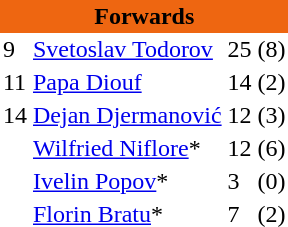<table class="toccolours" border="0" cellpadding="2" cellspacing="0" align="left" style="margin:0.5em;">
<tr>
<th colspan="4" align="center" bgcolor="#ee6611"><span>Forwards</span></th>
</tr>
<tr>
<td>9</td>
<td> <a href='#'>Svetoslav Todorov</a></td>
<td>25</td>
<td>(8)</td>
</tr>
<tr>
<td>11</td>
<td> <a href='#'>Papa Diouf</a></td>
<td>14</td>
<td>(2)</td>
</tr>
<tr>
<td>14</td>
<td> <a href='#'>Dejan Djermanović</a></td>
<td>12</td>
<td>(3)</td>
</tr>
<tr>
<td></td>
<td> <a href='#'>Wilfried Niflore</a>*</td>
<td>12</td>
<td>(6)</td>
</tr>
<tr>
<td></td>
<td> <a href='#'>Ivelin Popov</a>*</td>
<td>3</td>
<td>(0)</td>
</tr>
<tr>
<td></td>
<td> <a href='#'>Florin Bratu</a>*</td>
<td>7</td>
<td>(2)</td>
</tr>
<tr>
</tr>
</table>
